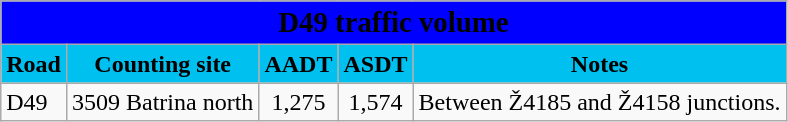<table class="wikitable">
<tr>
<td colspan=5 bgcolor=blue align=center style=margin-top:15><span><big><strong>D49 traffic volume</strong></big></span></td>
</tr>
<tr>
<td align=center bgcolor=00c0f0><strong>Road</strong></td>
<td align=center bgcolor=00c0f0><strong>Counting site</strong></td>
<td align=center bgcolor=00c0f0><strong>AADT</strong></td>
<td align=center bgcolor=00c0f0><strong>ASDT</strong></td>
<td align=center bgcolor=00c0f0><strong>Notes</strong></td>
</tr>
<tr>
<td> D49</td>
<td>3509 Batrina north</td>
<td align=center>1,275</td>
<td align=center>1,574</td>
<td>Between Ž4185 and Ž4158 junctions.</td>
</tr>
</table>
